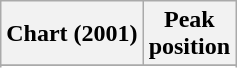<table class="wikitable sortable plainrowheaders" style="text-align:center">
<tr>
<th scope="col">Chart (2001)</th>
<th scope="col">Peak<br>position</th>
</tr>
<tr>
</tr>
<tr>
</tr>
<tr>
</tr>
<tr>
</tr>
</table>
